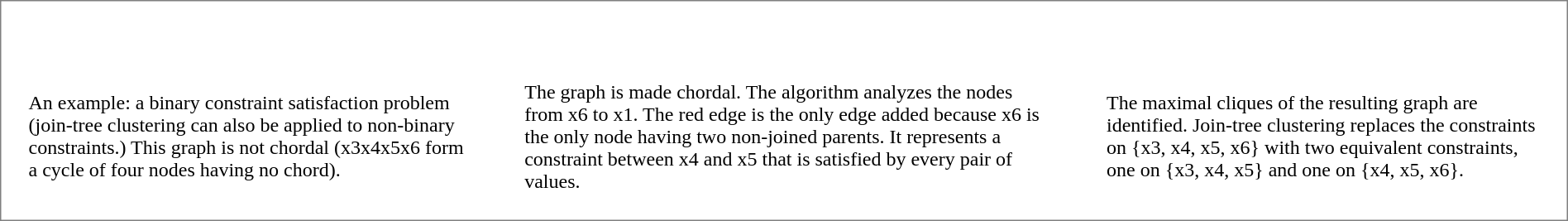<table cellpadding=20 style="border: thin gray solid;">
<tr>
<td></td>
<td></td>
<td></td>
</tr>
<tr>
<td>An example: a binary constraint satisfaction problem (join-tree clustering can also be applied to non-binary constraints.) This graph is not chordal (x3x4x5x6 form a cycle of four nodes having no chord).</td>
<td>The graph is made chordal. The algorithm analyzes the nodes from x6 to x1. The red edge is the only edge added because x6 is the only node having two non-joined parents. It represents a constraint between x4 and x5 that is satisfied by every pair of values.</td>
<td>The maximal cliques of the resulting graph are identified. Join-tree clustering replaces the constraints on {x3, x4, x5, x6} with two equivalent constraints, one on {x3, x4, x5} and one on {x4, x5, x6}.</td>
</tr>
</table>
